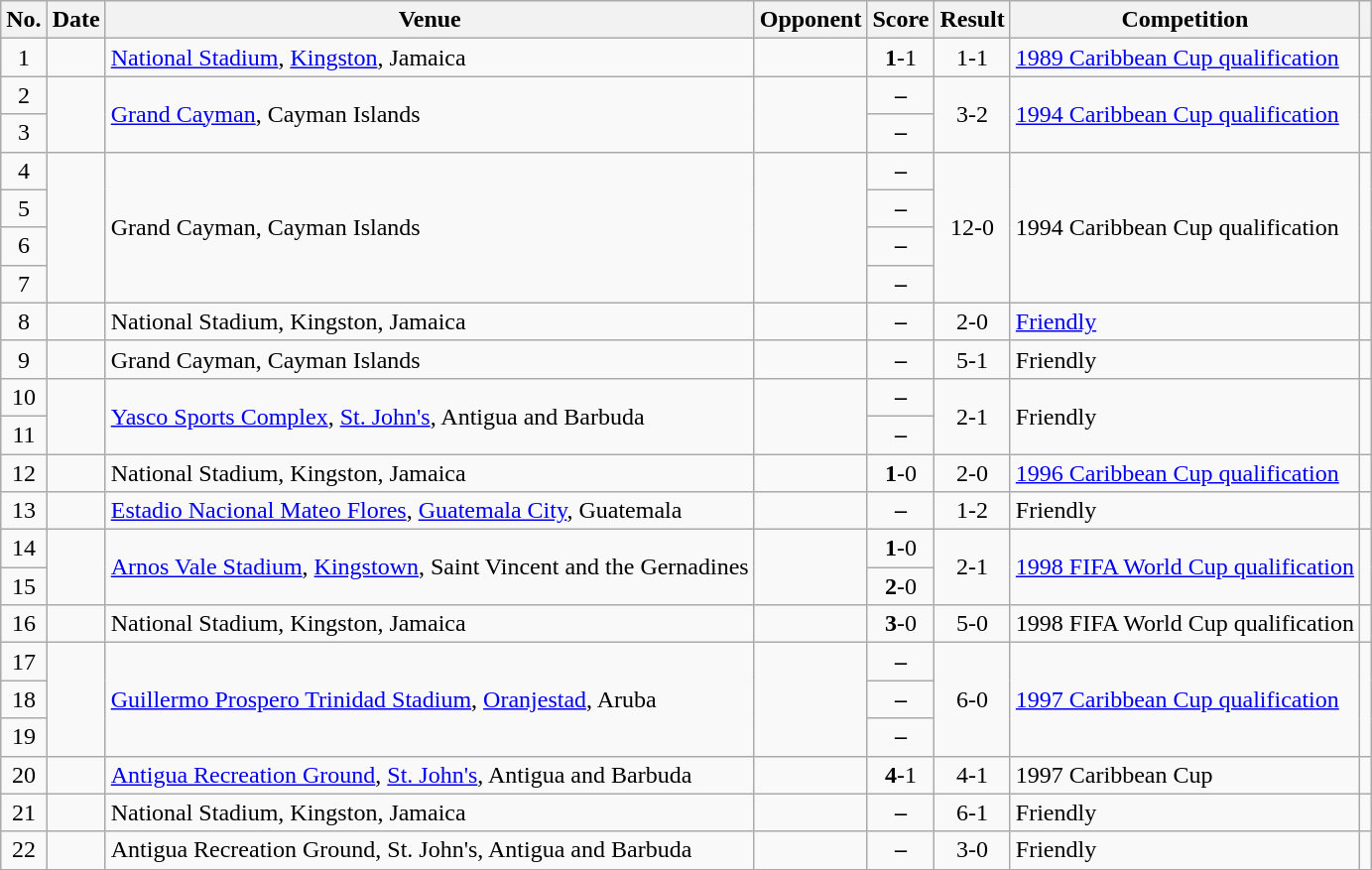<table class="wikitable sortable">
<tr>
<th scope="col">No.</th>
<th scope="col">Date</th>
<th scope="col">Venue</th>
<th scope="col">Opponent</th>
<th scope="col">Score</th>
<th scope="col">Result</th>
<th scope="col">Competition</th>
<th scope="col" class="unsortable"></th>
</tr>
<tr>
<td style="text-align:center">1</td>
<td></td>
<td><a href='#'>National Stadium</a>, <a href='#'>Kingston</a>, Jamaica</td>
<td></td>
<td style="text-align:center"><strong>1</strong>-1</td>
<td style="text-align:center">1-1</td>
<td><a href='#'>1989 Caribbean Cup qualification</a></td>
<td></td>
</tr>
<tr>
<td style="text-align:center">2</td>
<td rowspan="2"></td>
<td rowspan="2"><a href='#'>Grand Cayman</a>, Cayman Islands</td>
<td rowspan="2"></td>
<td style="text-align:center"><strong>–</strong></td>
<td rowspan="2" style="text-align:center">3-2</td>
<td rowspan="2"><a href='#'>1994 Caribbean Cup qualification</a></td>
<td rowspan="2"></td>
</tr>
<tr>
<td style="text-align:center">3</td>
<td style="text-align:center"><strong>–</strong></td>
</tr>
<tr>
<td style="text-align:center">4</td>
<td rowspan="4"></td>
<td rowspan="4">Grand Cayman, Cayman Islands</td>
<td rowspan="4"></td>
<td style="text-align:center"><strong>–</strong></td>
<td rowspan="4" style="text-align:center">12-0</td>
<td rowspan="4">1994 Caribbean Cup qualification</td>
<td rowspan="4"></td>
</tr>
<tr>
<td style="text-align:center">5</td>
<td style="text-align:center"><strong>–</strong></td>
</tr>
<tr>
<td style="text-align:center">6</td>
<td style="text-align:center"><strong>–</strong></td>
</tr>
<tr>
<td style="text-align:center">7</td>
<td style="text-align:center"><strong>–</strong></td>
</tr>
<tr>
<td style="text-align:center">8</td>
<td></td>
<td>National Stadium, Kingston, Jamaica</td>
<td></td>
<td style="text-align:center"><strong>–</strong></td>
<td style="text-align:center">2-0</td>
<td><a href='#'>Friendly</a></td>
<td></td>
</tr>
<tr>
<td style="text-align:center">9</td>
<td></td>
<td>Grand Cayman, Cayman Islands</td>
<td></td>
<td style="text-align:center"><strong>–</strong></td>
<td style="text-align:center">5-1</td>
<td>Friendly</td>
<td></td>
</tr>
<tr>
<td style="text-align:center">10</td>
<td rowspan="2"></td>
<td rowspan="2"><a href='#'>Yasco Sports Complex</a>, <a href='#'>St. John's</a>, Antigua and Barbuda</td>
<td rowspan="2"></td>
<td style="text-align:center"><strong>–</strong></td>
<td rowspan="2" style="text-align:center">2-1</td>
<td rowspan="2">Friendly</td>
<td rowspan="2"></td>
</tr>
<tr>
<td style="text-align:center">11</td>
<td style="text-align:center"><strong>–</strong></td>
</tr>
<tr>
<td style="text-align:center">12</td>
<td></td>
<td>National Stadium, Kingston, Jamaica</td>
<td></td>
<td style="text-align:center"><strong>1</strong>-0</td>
<td style="text-align:center">2-0</td>
<td><a href='#'>1996 Caribbean Cup qualification</a></td>
<td></td>
</tr>
<tr>
<td style="text-align:center">13</td>
<td></td>
<td><a href='#'>Estadio Nacional Mateo Flores</a>, <a href='#'>Guatemala City</a>, Guatemala</td>
<td></td>
<td style="text-align:center"><strong>–</strong></td>
<td style="text-align:center">1-2</td>
<td>Friendly</td>
<td></td>
</tr>
<tr>
<td style="text-align:center">14</td>
<td rowspan="2"></td>
<td rowspan="2"><a href='#'>Arnos Vale Stadium</a>, <a href='#'>Kingstown</a>, Saint Vincent and the Gernadines</td>
<td rowspan="2"></td>
<td style="text-align:center"><strong>1</strong>-0</td>
<td rowspan="2" style="text-align:center">2-1</td>
<td rowspan="2"><a href='#'>1998 FIFA World Cup qualification</a></td>
<td rowspan="2"></td>
</tr>
<tr>
<td style="text-align:center">15</td>
<td style="text-align:center"><strong>2</strong>-0</td>
</tr>
<tr>
<td style="text-align:center">16</td>
<td></td>
<td>National Stadium, Kingston, Jamaica</td>
<td></td>
<td style="text-align:center"><strong>3</strong>-0</td>
<td style="text-align:center">5-0</td>
<td>1998 FIFA World Cup qualification</td>
<td></td>
</tr>
<tr>
<td style="text-align:center">17</td>
<td rowspan="3"></td>
<td rowspan="3"><a href='#'>Guillermo Prospero Trinidad Stadium</a>, <a href='#'>Oranjestad</a>, Aruba</td>
<td rowspan="3"></td>
<td style="text-align:center"><strong>–</strong></td>
<td rowspan="3" style="text-align:center">6-0</td>
<td rowspan="3"><a href='#'>1997 Caribbean Cup qualification</a></td>
<td rowspan="3"></td>
</tr>
<tr>
<td style="text-align:center">18</td>
<td style="text-align:center"><strong>–</strong></td>
</tr>
<tr>
<td style="text-align:center">19</td>
<td style="text-align:center"><strong>–</strong></td>
</tr>
<tr>
<td style="text-align:center">20</td>
<td></td>
<td><a href='#'>Antigua Recreation Ground</a>, <a href='#'>St. John's</a>, Antigua and Barbuda</td>
<td></td>
<td style="text-align:center"><strong>4</strong>-1</td>
<td style="text-align:center">4-1</td>
<td>1997 Caribbean Cup</td>
<td></td>
</tr>
<tr>
<td style="text-align:center">21</td>
<td></td>
<td>National Stadium, Kingston, Jamaica</td>
<td></td>
<td style="text-align:center"><strong>–</strong></td>
<td style="text-align:center">6-1</td>
<td>Friendly</td>
<td></td>
</tr>
<tr>
<td style="text-align:center">22</td>
<td></td>
<td>Antigua Recreation Ground, St. John's, Antigua and Barbuda</td>
<td></td>
<td style="text-align:center"><strong>–</strong></td>
<td style="text-align:center">3-0</td>
<td>Friendly</td>
<td></td>
</tr>
</table>
